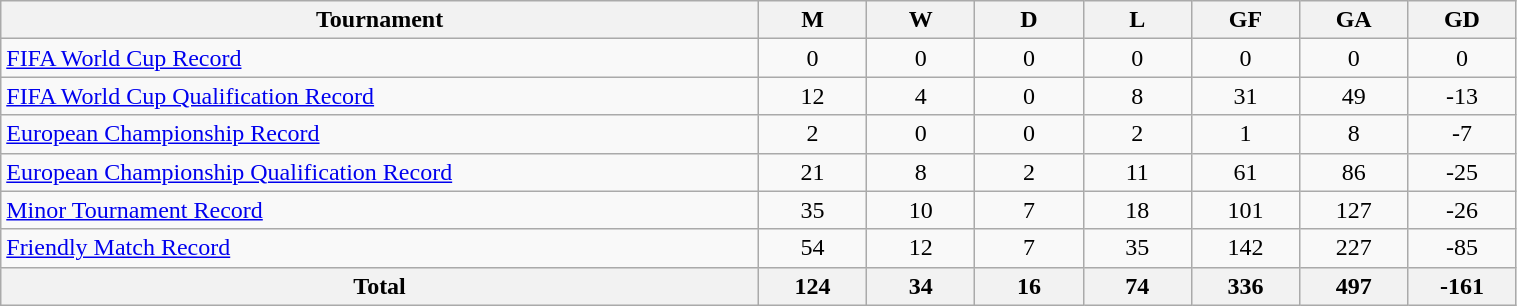<table class="wikitable sortable" width=80% style="text-align:center">
<tr>
<th width=50%>Tournament</th>
<th width=35>M</th>
<th width=35>W</th>
<th width=35>D</th>
<th width=35>L</th>
<th width=35>GF</th>
<th width=35>GA</th>
<th width=35>GD</th>
</tr>
<tr>
<td style="text-align:left;"><a href='#'>FIFA World Cup Record</a></td>
<td>0</td>
<td>0</td>
<td>0</td>
<td>0</td>
<td>0</td>
<td>0</td>
<td>0</td>
</tr>
<tr>
<td style="text-align:left;"><a href='#'>FIFA World Cup Qualification Record</a></td>
<td>12</td>
<td>4</td>
<td>0</td>
<td>8</td>
<td>31</td>
<td>49</td>
<td>-13</td>
</tr>
<tr>
<td style="text-align:left;"><a href='#'>European Championship Record</a></td>
<td>2</td>
<td>0</td>
<td>0</td>
<td>2</td>
<td>1</td>
<td>8</td>
<td>-7</td>
</tr>
<tr>
<td style="text-align:left;"><a href='#'>European Championship Qualification Record</a></td>
<td>21</td>
<td>8</td>
<td>2</td>
<td>11</td>
<td>61</td>
<td>86</td>
<td>-25</td>
</tr>
<tr>
<td style="text-align:left;"><a href='#'>Minor Tournament Record</a></td>
<td>35</td>
<td>10</td>
<td>7</td>
<td>18</td>
<td>101</td>
<td>127</td>
<td>-26</td>
</tr>
<tr>
<td style="text-align:left;"><a href='#'>Friendly Match Record</a></td>
<td>54</td>
<td>12</td>
<td>7</td>
<td>35</td>
<td>142</td>
<td>227</td>
<td>-85</td>
</tr>
<tr>
<th align=center colspan="1">Total</th>
<th>124</th>
<th>34</th>
<th>16</th>
<th>74</th>
<th>336</th>
<th>497</th>
<th>-161</th>
</tr>
</table>
